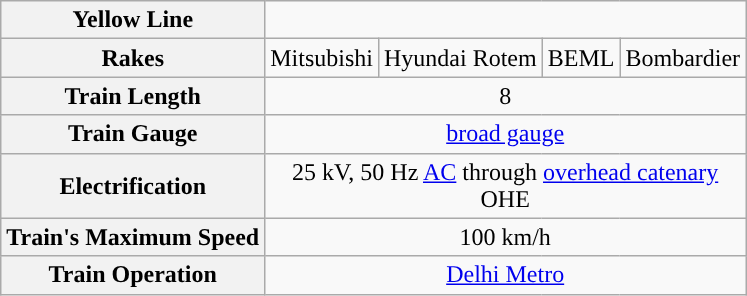<table class="wikitable" style="text-align:center">
<tr>
<th style="background:#"><span>Yellow Line</span></th>
</tr>
<tr>
<th>Rakes</th>
<td>Mitsubishi</td>
<td>Hyundai Rotem</td>
<td>BEML</td>
<td>Bombardier</td>
</tr>
<tr>
<th>Train Length</th>
<td colspan="4">8</td>
</tr>
<tr>
<th>Train Gauge</th>
<td colspan="4"> <a href='#'>broad gauge</a></td>
</tr>
<tr>
<th>Electrification</th>
<td colspan="4">25 kV, 50 Hz <a href='#'>AC</a> through <a href='#'>overhead catenary</a><br>OHE</td>
</tr>
<tr>
<th>Train's Maximum Speed</th>
<td colspan="4">100 km/h</td>
</tr>
<tr>
<th>Train Operation</th>
<td colspan="4"><a href='#'>Delhi Metro</a></td>
</tr>
</table>
